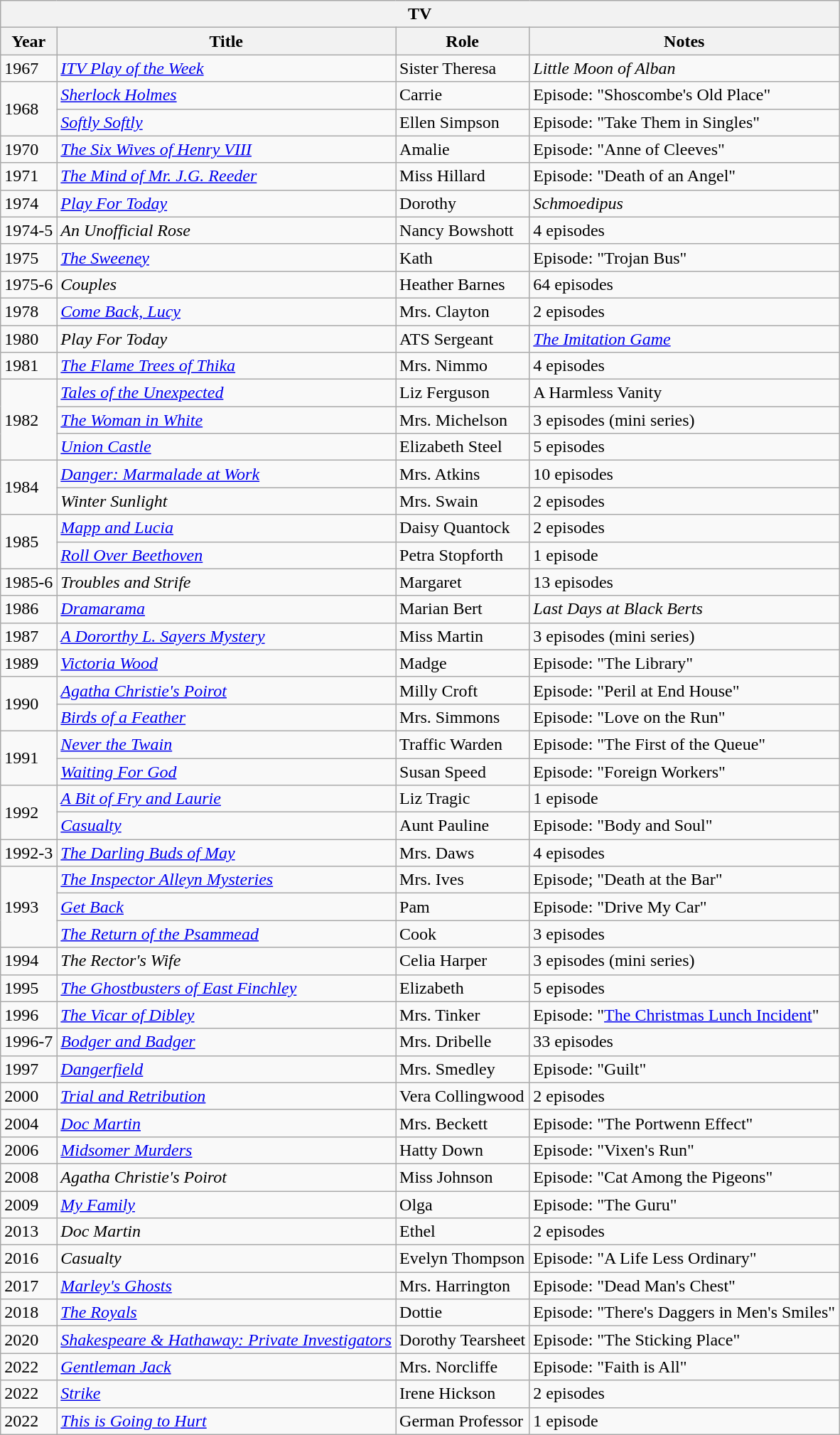<table class="wikitable">
<tr>
<th colspan="4">TV</th>
</tr>
<tr>
<th>Year</th>
<th>Title</th>
<th>Role</th>
<th>Notes</th>
</tr>
<tr>
<td>1967</td>
<td><em><a href='#'>ITV Play of the Week</a></em></td>
<td>Sister Theresa</td>
<td><em>Little Moon of Alban</em></td>
</tr>
<tr>
<td rowspan="2">1968</td>
<td><em><a href='#'>Sherlock Holmes</a></em></td>
<td>Carrie</td>
<td>Episode: "Shoscombe's Old Place"</td>
</tr>
<tr>
<td><em><a href='#'>Softly Softly</a></em></td>
<td>Ellen Simpson</td>
<td>Episode: "Take Them in Singles"</td>
</tr>
<tr>
<td>1970</td>
<td><em><a href='#'>The Six Wives of Henry VIII</a></em></td>
<td>Amalie</td>
<td>Episode: "Anne of Cleeves"</td>
</tr>
<tr>
<td>1971</td>
<td><em><a href='#'>The Mind of Mr. J.G. Reeder</a></em></td>
<td>Miss Hillard</td>
<td>Episode: "Death of an Angel"</td>
</tr>
<tr>
<td>1974</td>
<td><em><a href='#'>Play For Today</a></em></td>
<td>Dorothy</td>
<td><em>Schmoedipus</em></td>
</tr>
<tr>
<td>1974-5</td>
<td><em>An Unofficial Rose</em></td>
<td>Nancy Bowshott</td>
<td>4 episodes</td>
</tr>
<tr>
<td>1975</td>
<td><em><a href='#'>The Sweeney</a></em></td>
<td>Kath</td>
<td>Episode: "Trojan Bus"</td>
</tr>
<tr>
<td>1975-6</td>
<td><em>Couples</em></td>
<td>Heather Barnes</td>
<td>64 episodes</td>
</tr>
<tr>
<td>1978</td>
<td><em><a href='#'>Come Back, Lucy</a></em></td>
<td>Mrs. Clayton</td>
<td>2 episodes</td>
</tr>
<tr>
<td>1980</td>
<td><em>Play For Today</em></td>
<td>ATS Sergeant</td>
<td><em><a href='#'>The Imitation Game</a></em></td>
</tr>
<tr>
<td>1981</td>
<td><em><a href='#'>The Flame Trees of Thika</a></em></td>
<td>Mrs. Nimmo</td>
<td>4 episodes</td>
</tr>
<tr>
<td rowspan="3">1982</td>
<td><em><a href='#'>Tales of the Unexpected</a></em></td>
<td>Liz Ferguson</td>
<td>A Harmless Vanity</td>
</tr>
<tr>
<td><em><a href='#'>The Woman in White</a></em></td>
<td>Mrs. Michelson</td>
<td>3 episodes (mini series)</td>
</tr>
<tr>
<td><em><a href='#'>Union Castle</a></em></td>
<td>Elizabeth Steel</td>
<td>5 episodes</td>
</tr>
<tr>
<td rowspan="2">1984</td>
<td><a href='#'><em>Danger: Marmalade at Work</em></a></td>
<td>Mrs. Atkins</td>
<td>10 episodes</td>
</tr>
<tr>
<td><em>Winter Sunlight</em></td>
<td>Mrs. Swain</td>
<td>2 episodes</td>
</tr>
<tr>
<td rowspan="2">1985</td>
<td><em><a href='#'>Mapp and Lucia</a></em></td>
<td>Daisy Quantock</td>
<td>2 episodes</td>
</tr>
<tr>
<td><a href='#'><em>Roll Over Beethoven</em></a></td>
<td>Petra Stopforth</td>
<td>1 episode</td>
</tr>
<tr>
<td>1985-6</td>
<td><em>Troubles and Strife</em></td>
<td>Margaret</td>
<td>13 episodes</td>
</tr>
<tr>
<td>1986</td>
<td><em><a href='#'>Dramarama</a></em></td>
<td>Marian Bert</td>
<td><em>Last Days at Black Berts</em></td>
</tr>
<tr>
<td>1987</td>
<td><em><a href='#'>A Dororthy L. Sayers Mystery</a></em></td>
<td>Miss Martin</td>
<td>3 episodes (mini series)</td>
</tr>
<tr>
<td>1989</td>
<td><em><a href='#'>Victoria Wood</a></em></td>
<td>Madge</td>
<td>Episode: "The Library"</td>
</tr>
<tr>
<td rowspan="2">1990</td>
<td><em><a href='#'>Agatha Christie's Poirot</a></em></td>
<td>Milly Croft</td>
<td>Episode: "Peril at End House"</td>
</tr>
<tr>
<td><em><a href='#'>Birds of a Feather</a></em></td>
<td>Mrs. Simmons</td>
<td>Episode: "Love on the Run"</td>
</tr>
<tr>
<td rowspan="2">1991</td>
<td><em><a href='#'>Never the Twain</a></em></td>
<td>Traffic Warden</td>
<td>Episode: "The First of the Queue"</td>
</tr>
<tr>
<td><em><a href='#'>Waiting For God</a></em></td>
<td>Susan Speed</td>
<td>Episode: "Foreign Workers"</td>
</tr>
<tr>
<td rowspan="2">1992</td>
<td><em><a href='#'>A Bit of Fry and Laurie</a></em></td>
<td>Liz Tragic</td>
<td>1 episode</td>
</tr>
<tr>
<td><em><a href='#'>Casualty</a></em></td>
<td>Aunt Pauline</td>
<td>Episode: "Body and Soul"</td>
</tr>
<tr>
<td>1992-3</td>
<td><em><a href='#'>The Darling Buds of May</a></em></td>
<td>Mrs. Daws</td>
<td>4 episodes</td>
</tr>
<tr>
<td rowspan="3">1993</td>
<td><em><a href='#'>The Inspector Alleyn Mysteries</a></em></td>
<td>Mrs. Ives</td>
<td>Episode; "Death at the Bar"</td>
</tr>
<tr>
<td><em><a href='#'>Get Back</a></em></td>
<td>Pam</td>
<td>Episode: "Drive My Car"</td>
</tr>
<tr>
<td><em><a href='#'>The Return of the Psammead</a></em></td>
<td>Cook</td>
<td>3 episodes</td>
</tr>
<tr>
<td>1994</td>
<td><em>The Rector's Wife</em></td>
<td>Celia Harper</td>
<td>3 episodes (mini series)</td>
</tr>
<tr>
<td>1995</td>
<td><em><a href='#'>The Ghostbusters of East Finchley</a></em></td>
<td>Elizabeth</td>
<td>5 episodes</td>
</tr>
<tr>
<td>1996</td>
<td><em><a href='#'>The Vicar of Dibley</a></em></td>
<td>Mrs. Tinker</td>
<td>Episode: "<a href='#'>The Christmas Lunch Incident</a>"</td>
</tr>
<tr>
<td>1996-7</td>
<td><em><a href='#'>Bodger and Badger</a></em></td>
<td>Mrs. Dribelle</td>
<td>33 episodes</td>
</tr>
<tr>
<td>1997</td>
<td><em><a href='#'>Dangerfield</a></em></td>
<td>Mrs. Smedley</td>
<td>Episode: "Guilt"</td>
</tr>
<tr>
<td>2000</td>
<td><em><a href='#'>Trial and Retribution</a></em></td>
<td>Vera Collingwood</td>
<td>2 episodes</td>
</tr>
<tr>
<td>2004</td>
<td><em><a href='#'>Doc Martin</a></em></td>
<td>Mrs. Beckett</td>
<td>Episode: "The Portwenn Effect"</td>
</tr>
<tr>
<td>2006</td>
<td><em><a href='#'>Midsomer Murders</a></em></td>
<td>Hatty Down</td>
<td>Episode: "Vixen's Run"</td>
</tr>
<tr>
<td>2008</td>
<td><em>Agatha Christie's Poirot</em></td>
<td>Miss Johnson</td>
<td>Episode: "Cat Among the Pigeons"</td>
</tr>
<tr>
<td>2009</td>
<td><em><a href='#'>My Family</a></em></td>
<td>Olga</td>
<td>Episode: "The Guru"</td>
</tr>
<tr>
<td>2013</td>
<td><em>Doc Martin</em></td>
<td>Ethel</td>
<td>2 episodes</td>
</tr>
<tr>
<td>2016</td>
<td><em>Casualty</em></td>
<td>Evelyn Thompson</td>
<td>Episode: "A Life Less Ordinary"</td>
</tr>
<tr>
<td>2017</td>
<td><em><a href='#'>Marley's Ghosts</a></em></td>
<td>Mrs. Harrington</td>
<td>Episode: "Dead Man's Chest"</td>
</tr>
<tr>
<td>2018</td>
<td><em><a href='#'>The Royals</a></em></td>
<td>Dottie</td>
<td>Episode: "There's Daggers in Men's Smiles"</td>
</tr>
<tr>
<td>2020</td>
<td><em><a href='#'>Shakespeare & Hathaway: Private Investigators</a></em></td>
<td>Dorothy Tearsheet</td>
<td>Episode: "The Sticking Place"</td>
</tr>
<tr>
<td>2022</td>
<td><em><a href='#'>Gentleman Jack</a></em></td>
<td>Mrs. Norcliffe</td>
<td>Episode: "Faith is All"</td>
</tr>
<tr>
<td>2022</td>
<td><em><a href='#'>Strike</a></em></td>
<td>Irene Hickson</td>
<td>2 episodes</td>
</tr>
<tr>
<td>2022</td>
<td><em><a href='#'>This is Going to Hurt</a></em></td>
<td>German Professor</td>
<td>1 episode</td>
</tr>
</table>
